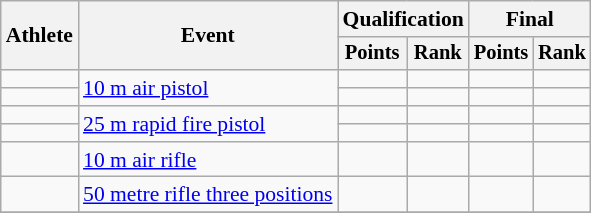<table class=wikitable style=font-size:90%;text-align:center>
<tr>
<th rowspan=2>Athlete</th>
<th rowspan=2>Event</th>
<th colspan=2>Qualification</th>
<th colspan=2>Final</th>
</tr>
<tr style=font-size:95%>
<th>Points</th>
<th>Rank</th>
<th>Points</th>
<th>Rank</th>
</tr>
<tr>
<td align=left></td>
<td align=left rowspan=2><a href='#'>10 m air pistol</a></td>
<td></td>
<td></td>
<td></td>
<td></td>
</tr>
<tr>
<td align=left></td>
<td></td>
<td></td>
<td></td>
<td></td>
</tr>
<tr>
<td align=left></td>
<td align=left rowspan=2><a href='#'>25 m rapid fire pistol</a></td>
<td></td>
<td></td>
<td></td>
<td></td>
</tr>
<tr>
<td align=left></td>
<td></td>
<td></td>
<td></td>
<td></td>
</tr>
<tr>
<td align=left></td>
<td align=left><a href='#'>10 m air rifle</a></td>
<td></td>
<td></td>
<td></td>
<td></td>
</tr>
<tr>
<td align=left></td>
<td align=left><a href='#'>50 metre rifle three positions</a></td>
<td></td>
<td></td>
<td></td>
<td></td>
</tr>
<tr>
</tr>
</table>
